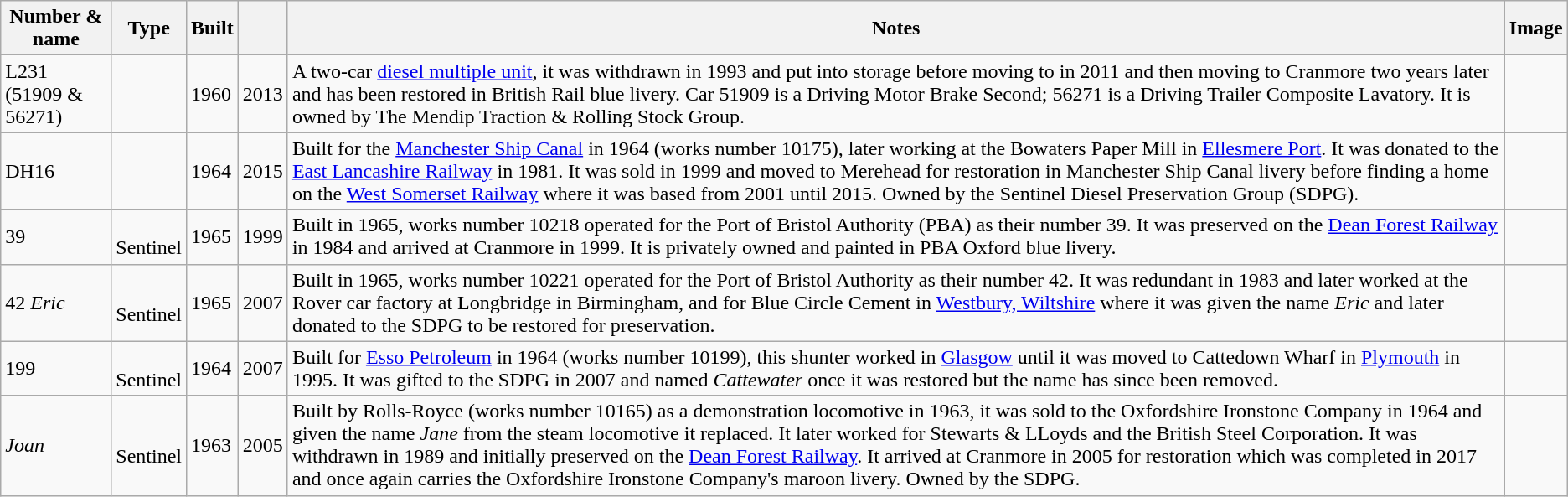<table class="wikitable sortable">
<tr>
<th>Number & name</th>
<th>Type</th>
<th>Built</th>
<th></th>
<th class=unsortable>Notes</th>
<th class=unsortable>Image</th>
</tr>
<tr>
<td>L231 (51909 & 56271)</td>
<td></td>
<td>1960</td>
<td>2013</td>
<td>A two-car <a href='#'>diesel multiple unit</a>, it was withdrawn in 1993 and put into storage before moving to  in 2011 and then moving to Cranmore two years later and has been restored in British Rail blue livery. Car 51909 is a Driving Motor Brake Second; 56271 is a Driving Trailer Composite Lavatory. It is owned by The Mendip Traction & Rolling Stock Group.</td>
<td></td>
</tr>
<tr>
<td data-sort-value=16>DH16</td>
<td><br></td>
<td>1964</td>
<td>2015</td>
<td>Built for the <a href='#'>Manchester Ship Canal</a> in 1964 (works number 10175), later working at the Bowaters Paper Mill in <a href='#'>Ellesmere Port</a>. It was donated to the <a href='#'>East Lancashire Railway</a> in 1981. It was sold in 1999 and moved to Merehead for restoration in Manchester Ship Canal livery before finding a home on the <a href='#'>West Somerset Railway</a> where it was based from 2001 until 2015. Owned by the Sentinel Diesel Preservation Group (SDPG).</td>
<td></td>
</tr>
<tr>
<td>39</td>
<td><br> Sentinel</td>
<td>1965</td>
<td>1999</td>
<td>Built in 1965, works number 10218 operated for the Port of Bristol Authority (PBA) as their number 39. It was preserved on the <a href='#'>Dean Forest Railway</a> in 1984 and arrived at Cranmore in 1999. It is privately owned and painted in PBA Oxford blue livery.</td>
<td></td>
</tr>
<tr>
<td>42 <em>Eric</em></td>
<td><br> Sentinel</td>
<td>1965</td>
<td>2007</td>
<td>Built in 1965, works number 10221 operated for the Port of Bristol Authority as their number 42. It was redundant in 1983 and later worked at the Rover car factory at Longbridge in Birmingham, and for Blue Circle Cement in <a href='#'>Westbury, Wiltshire</a> where it was given the name <em>Eric</em> and later donated to the SDPG to be restored for preservation.</td>
<td></td>
</tr>
<tr>
<td>199</td>
<td><br> Sentinel</td>
<td>1964</td>
<td>2007</td>
<td>Built for <a href='#'>Esso Petroleum</a> in 1964 (works number 10199), this shunter worked in <a href='#'>Glasgow</a> until it was moved to Cattedown Wharf in <a href='#'>Plymouth</a> in 1995. It was gifted to the SDPG in 2007 and named <em>Cattewater</em> once it was restored but the name has since been removed.</td>
<td></td>
</tr>
<tr>
<td><em>Joan</em></td>
<td><br> Sentinel</td>
<td>1963</td>
<td>2005</td>
<td>Built by Rolls-Royce (works number 10165) as a demonstration locomotive in 1963, it was sold to the Oxfordshire Ironstone Company in 1964 and given the name <em>Jane</em> from the steam locomotive it replaced. It later worked for Stewarts & LLoyds and the British Steel Corporation. It was withdrawn in 1989 and initially preserved on the <a href='#'>Dean Forest Railway</a>. It arrived at Cranmore in 2005 for restoration which was completed in 2017 and once again carries the Oxfordshire Ironstone Company's maroon livery. Owned by the SDPG.</td>
<td></td>
</tr>
</table>
